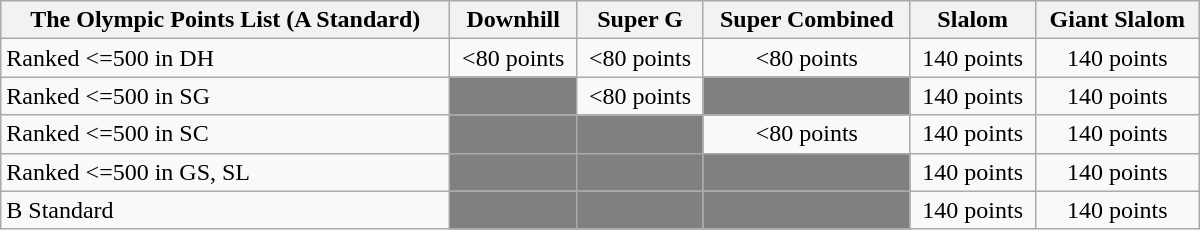<table class="wikitable" width=800>
<tr>
<th>The Olympic Points List (A Standard)</th>
<th>Downhill</th>
<th>Super G</th>
<th>Super Combined</th>
<th>Slalom</th>
<th>Giant Slalom</th>
</tr>
<tr>
<td>Ranked <=500 in DH</td>
<td align=center><80 points</td>
<td align=center><80 points</td>
<td align=center><80 points</td>
<td align=center>140 points</td>
<td align=center>140 points</td>
</tr>
<tr>
<td>Ranked <=500 in SG</td>
<td bgcolor="grey"></td>
<td align=center><80 points</td>
<td bgcolor="grey"></td>
<td align=center>140 points</td>
<td align=center>140 points</td>
</tr>
<tr>
<td>Ranked <=500 in SC</td>
<td bgcolor="grey"></td>
<td bgcolor="grey"></td>
<td align=center><80 points</td>
<td align=center>140 points</td>
<td align=center>140 points</td>
</tr>
<tr>
<td>Ranked <=500 in GS, SL</td>
<td bgcolor="grey"></td>
<td bgcolor="grey"></td>
<td bgcolor="grey"></td>
<td align=center>140 points</td>
<td align=center>140 points</td>
</tr>
<tr>
<td>B Standard</td>
<td bgcolor="grey"></td>
<td bgcolor="grey"></td>
<td bgcolor="grey"></td>
<td align=center>140 points</td>
<td align=center>140 points</td>
</tr>
</table>
